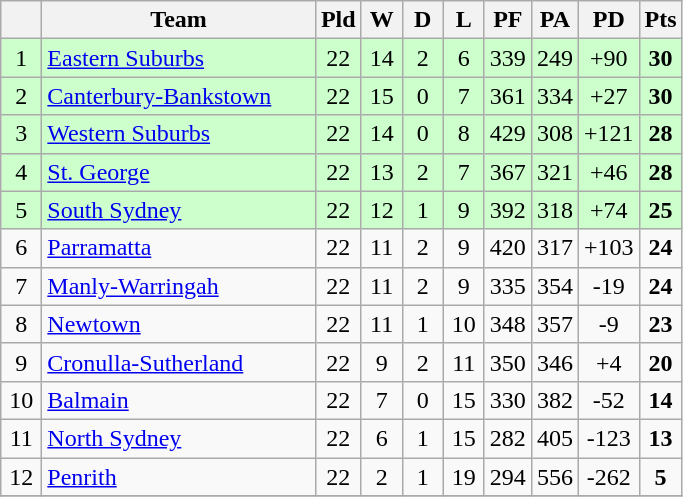<table class="wikitable" style="text-align:center;">
<tr>
<th width=20 abbr="Position×"></th>
<th width=175>Team</th>
<th width=20 abbr="Played">Pld</th>
<th width=20 abbr="Won">W</th>
<th width=20 abbr="Drawn">D</th>
<th width=20 abbr="Lost">L</th>
<th width=20 abbr="Points for">PF</th>
<th width=20 abbr="Points against">PA</th>
<th width=20 abbr="Points difference">PD</th>
<th width=20 abbr="Points">Pts</th>
</tr>
<tr style="background: #ccffcc;">
<td>1</td>
<td style="text-align:left;"> <a href='#'>Eastern Suburbs</a></td>
<td>22</td>
<td>14</td>
<td>2</td>
<td>6</td>
<td>339</td>
<td>249</td>
<td>+90</td>
<td><strong>30</strong></td>
</tr>
<tr style="background: #ccffcc;">
<td>2</td>
<td style="text-align:left;"> <a href='#'>Canterbury-Bankstown</a></td>
<td>22</td>
<td>15</td>
<td>0</td>
<td>7</td>
<td>361</td>
<td>334</td>
<td>+27</td>
<td><strong>30</strong></td>
</tr>
<tr style="background: #ccffcc;">
<td>3</td>
<td style="text-align:left;"> <a href='#'>Western Suburbs</a></td>
<td>22</td>
<td>14</td>
<td>0</td>
<td>8</td>
<td>429</td>
<td>308</td>
<td>+121</td>
<td><strong>28</strong></td>
</tr>
<tr style="background: #ccffcc;">
<td>4</td>
<td style="text-align:left;"> <a href='#'>St. George</a></td>
<td>22</td>
<td>13</td>
<td>2</td>
<td>7</td>
<td>367</td>
<td>321</td>
<td>+46</td>
<td><strong>28</strong></td>
</tr>
<tr style="background: #ccffcc;">
<td>5</td>
<td style="text-align:left;"> <a href='#'>South Sydney</a></td>
<td>22</td>
<td>12</td>
<td>1</td>
<td>9</td>
<td>392</td>
<td>318</td>
<td>+74</td>
<td><strong>25</strong></td>
</tr>
<tr>
<td>6</td>
<td style="text-align:left;"> <a href='#'>Parramatta</a></td>
<td>22</td>
<td>11</td>
<td>2</td>
<td>9</td>
<td>420</td>
<td>317</td>
<td>+103</td>
<td><strong>24</strong></td>
</tr>
<tr>
<td>7</td>
<td style="text-align:left;"> <a href='#'>Manly-Warringah</a></td>
<td>22</td>
<td>11</td>
<td>2</td>
<td>9</td>
<td>335</td>
<td>354</td>
<td>-19</td>
<td><strong>24</strong></td>
</tr>
<tr>
<td>8</td>
<td style="text-align:left;"> <a href='#'>Newtown</a></td>
<td>22</td>
<td>11</td>
<td>1</td>
<td>10</td>
<td>348</td>
<td>357</td>
<td>-9</td>
<td><strong>23</strong></td>
</tr>
<tr>
<td>9</td>
<td style="text-align:left;"> <a href='#'>Cronulla-Sutherland</a></td>
<td>22</td>
<td>9</td>
<td>2</td>
<td>11</td>
<td>350</td>
<td>346</td>
<td>+4</td>
<td><strong>20</strong></td>
</tr>
<tr>
<td>10</td>
<td style="text-align:left;"> <a href='#'>Balmain</a></td>
<td>22</td>
<td>7</td>
<td>0</td>
<td>15</td>
<td>330</td>
<td>382</td>
<td>-52</td>
<td><strong>14</strong></td>
</tr>
<tr>
<td>11</td>
<td style="text-align:left;"> <a href='#'>North Sydney</a></td>
<td>22</td>
<td>6</td>
<td>1</td>
<td>15</td>
<td>282</td>
<td>405</td>
<td>-123</td>
<td><strong>13</strong></td>
</tr>
<tr>
<td>12</td>
<td style="text-align:left;"> <a href='#'>Penrith</a></td>
<td>22</td>
<td>2</td>
<td>1</td>
<td>19</td>
<td>294</td>
<td>556</td>
<td>-262</td>
<td><strong>5</strong></td>
</tr>
<tr>
</tr>
</table>
